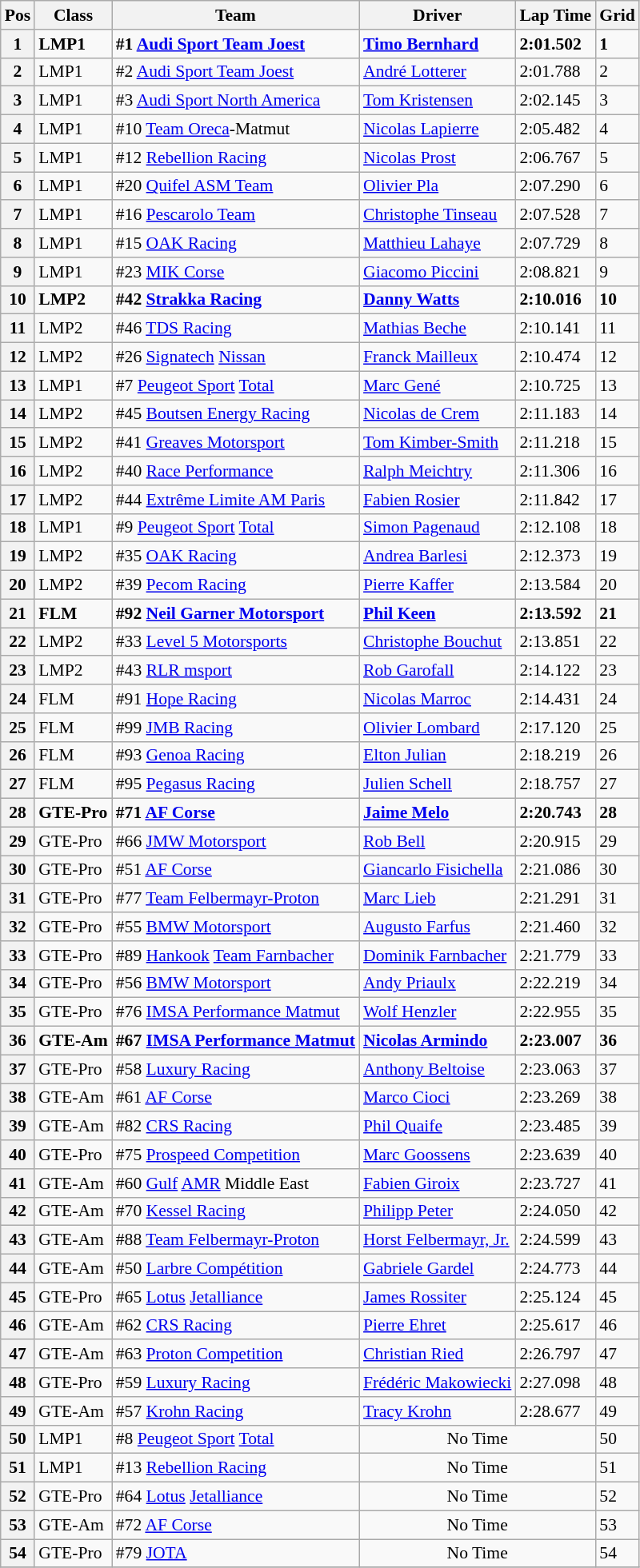<table class="wikitable" style="font-size: 90%;">
<tr>
<th>Pos</th>
<th>Class</th>
<th>Team</th>
<th>Driver</th>
<th>Lap Time</th>
<th>Grid</th>
</tr>
<tr style="font-weight:bold">
<th>1</th>
<td>LMP1</td>
<td>#1 <a href='#'>Audi Sport Team Joest</a></td>
<td><a href='#'>Timo Bernhard</a></td>
<td>2:01.502</td>
<td>1</td>
</tr>
<tr>
<th>2</th>
<td>LMP1</td>
<td>#2 <a href='#'>Audi Sport Team Joest</a></td>
<td><a href='#'>André Lotterer</a></td>
<td>2:01.788</td>
<td>2</td>
</tr>
<tr>
<th>3</th>
<td>LMP1</td>
<td>#3 <a href='#'>Audi Sport North America</a></td>
<td><a href='#'>Tom Kristensen</a></td>
<td>2:02.145</td>
<td>3</td>
</tr>
<tr>
<th>4</th>
<td>LMP1</td>
<td>#10 <a href='#'>Team Oreca</a>-Matmut</td>
<td><a href='#'>Nicolas Lapierre</a></td>
<td>2:05.482</td>
<td>4</td>
</tr>
<tr>
<th>5</th>
<td>LMP1</td>
<td>#12 <a href='#'>Rebellion Racing</a></td>
<td><a href='#'>Nicolas Prost</a></td>
<td>2:06.767</td>
<td>5</td>
</tr>
<tr>
<th>6</th>
<td>LMP1</td>
<td>#20 <a href='#'>Quifel ASM Team</a></td>
<td><a href='#'>Olivier Pla</a></td>
<td>2:07.290</td>
<td>6</td>
</tr>
<tr>
<th>7</th>
<td>LMP1</td>
<td>#16 <a href='#'>Pescarolo Team</a></td>
<td><a href='#'>Christophe Tinseau</a></td>
<td>2:07.528</td>
<td>7</td>
</tr>
<tr>
<th>8</th>
<td>LMP1</td>
<td>#15 <a href='#'>OAK Racing</a></td>
<td><a href='#'>Matthieu Lahaye</a></td>
<td>2:07.729</td>
<td>8</td>
</tr>
<tr>
<th>9</th>
<td>LMP1</td>
<td>#23 <a href='#'>MIK Corse</a></td>
<td><a href='#'>Giacomo Piccini</a></td>
<td>2:08.821</td>
<td>9</td>
</tr>
<tr style="font-weight:bold">
<th>10</th>
<td>LMP2</td>
<td>#42 <a href='#'>Strakka Racing</a></td>
<td><a href='#'>Danny Watts</a></td>
<td>2:10.016</td>
<td>10</td>
</tr>
<tr>
<th>11</th>
<td>LMP2</td>
<td>#46 <a href='#'>TDS Racing</a></td>
<td><a href='#'>Mathias Beche</a></td>
<td>2:10.141</td>
<td>11</td>
</tr>
<tr>
<th>12</th>
<td>LMP2</td>
<td>#26 <a href='#'>Signatech</a> <a href='#'>Nissan</a></td>
<td><a href='#'>Franck Mailleux</a></td>
<td>2:10.474</td>
<td>12</td>
</tr>
<tr>
<th>13</th>
<td>LMP1</td>
<td>#7 <a href='#'>Peugeot Sport</a> <a href='#'>Total</a></td>
<td><a href='#'>Marc Gené</a></td>
<td>2:10.725</td>
<td>13</td>
</tr>
<tr>
<th>14</th>
<td>LMP2</td>
<td>#45 <a href='#'>Boutsen Energy Racing</a></td>
<td><a href='#'>Nicolas de Crem</a></td>
<td>2:11.183</td>
<td>14</td>
</tr>
<tr>
<th>15</th>
<td>LMP2</td>
<td>#41 <a href='#'>Greaves Motorsport</a></td>
<td><a href='#'>Tom Kimber-Smith</a></td>
<td>2:11.218</td>
<td>15</td>
</tr>
<tr>
<th>16</th>
<td>LMP2</td>
<td>#40 <a href='#'>Race Performance</a></td>
<td><a href='#'>Ralph Meichtry</a></td>
<td>2:11.306</td>
<td>16</td>
</tr>
<tr>
<th>17</th>
<td>LMP2</td>
<td>#44 <a href='#'>Extrême Limite AM Paris</a></td>
<td><a href='#'>Fabien Rosier</a></td>
<td>2:11.842</td>
<td>17</td>
</tr>
<tr>
<th>18</th>
<td>LMP1</td>
<td>#9 <a href='#'>Peugeot Sport</a> <a href='#'>Total</a></td>
<td><a href='#'>Simon Pagenaud</a></td>
<td>2:12.108</td>
<td>18</td>
</tr>
<tr>
<th>19</th>
<td>LMP2</td>
<td>#35 <a href='#'>OAK Racing</a></td>
<td><a href='#'>Andrea Barlesi</a></td>
<td>2:12.373</td>
<td>19</td>
</tr>
<tr>
<th>20</th>
<td>LMP2</td>
<td>#39 <a href='#'>Pecom Racing</a></td>
<td><a href='#'>Pierre Kaffer</a></td>
<td>2:13.584</td>
<td>20</td>
</tr>
<tr style="font-weight:bold">
<th>21</th>
<td>FLM</td>
<td>#92 <a href='#'>Neil Garner Motorsport</a></td>
<td><a href='#'>Phil Keen</a></td>
<td>2:13.592</td>
<td>21</td>
</tr>
<tr>
<th>22</th>
<td>LMP2</td>
<td>#33 <a href='#'>Level 5 Motorsports</a></td>
<td><a href='#'>Christophe Bouchut</a></td>
<td>2:13.851</td>
<td>22</td>
</tr>
<tr>
<th>23</th>
<td>LMP2</td>
<td>#43 <a href='#'>RLR msport</a></td>
<td><a href='#'>Rob Garofall</a></td>
<td>2:14.122</td>
<td>23</td>
</tr>
<tr>
<th>24</th>
<td>FLM</td>
<td>#91 <a href='#'>Hope Racing</a></td>
<td><a href='#'>Nicolas Marroc</a></td>
<td>2:14.431</td>
<td>24</td>
</tr>
<tr>
<th>25</th>
<td>FLM</td>
<td>#99 <a href='#'>JMB Racing</a></td>
<td><a href='#'>Olivier Lombard</a></td>
<td>2:17.120</td>
<td>25</td>
</tr>
<tr>
<th>26</th>
<td>FLM</td>
<td>#93 <a href='#'>Genoa Racing</a></td>
<td><a href='#'>Elton Julian</a></td>
<td>2:18.219</td>
<td>26</td>
</tr>
<tr>
<th>27</th>
<td>FLM</td>
<td>#95 <a href='#'>Pegasus Racing</a></td>
<td><a href='#'>Julien Schell</a></td>
<td>2:18.757</td>
<td>27</td>
</tr>
<tr style="font-weight:bold">
<th>28</th>
<td>GTE-Pro</td>
<td>#71 <a href='#'>AF Corse</a></td>
<td><a href='#'>Jaime Melo</a></td>
<td>2:20.743</td>
<td>28</td>
</tr>
<tr>
<th>29</th>
<td>GTE-Pro</td>
<td>#66 <a href='#'>JMW Motorsport</a></td>
<td><a href='#'>Rob Bell</a></td>
<td>2:20.915</td>
<td>29</td>
</tr>
<tr>
<th>30</th>
<td>GTE-Pro</td>
<td>#51 <a href='#'>AF Corse</a></td>
<td><a href='#'>Giancarlo Fisichella</a></td>
<td>2:21.086</td>
<td>30</td>
</tr>
<tr>
<th>31</th>
<td>GTE-Pro</td>
<td>#77 <a href='#'>Team Felbermayr-Proton</a></td>
<td><a href='#'>Marc Lieb</a></td>
<td>2:21.291</td>
<td>31</td>
</tr>
<tr>
<th>32</th>
<td>GTE-Pro</td>
<td>#55 <a href='#'>BMW Motorsport</a></td>
<td><a href='#'>Augusto Farfus</a></td>
<td>2:21.460</td>
<td>32</td>
</tr>
<tr>
<th>33</th>
<td>GTE-Pro</td>
<td>#89 <a href='#'>Hankook</a> <a href='#'>Team Farnbacher</a></td>
<td><a href='#'>Dominik Farnbacher</a></td>
<td>2:21.779</td>
<td>33</td>
</tr>
<tr>
<th>34</th>
<td>GTE-Pro</td>
<td>#56 <a href='#'>BMW Motorsport</a></td>
<td><a href='#'>Andy Priaulx</a></td>
<td>2:22.219</td>
<td>34</td>
</tr>
<tr>
<th>35</th>
<td>GTE-Pro</td>
<td>#76 <a href='#'>IMSA Performance Matmut</a></td>
<td><a href='#'>Wolf Henzler</a></td>
<td>2:22.955</td>
<td>35</td>
</tr>
<tr style="font-weight:bold">
<th>36</th>
<td>GTE-Am</td>
<td>#67 <a href='#'>IMSA Performance Matmut</a></td>
<td><a href='#'>Nicolas Armindo</a></td>
<td>2:23.007</td>
<td>36</td>
</tr>
<tr>
<th>37</th>
<td>GTE-Pro</td>
<td>#58 <a href='#'>Luxury Racing</a></td>
<td><a href='#'>Anthony Beltoise</a></td>
<td>2:23.063</td>
<td>37</td>
</tr>
<tr>
<th>38</th>
<td>GTE-Am</td>
<td>#61 <a href='#'>AF Corse</a></td>
<td><a href='#'>Marco Cioci</a></td>
<td>2:23.269</td>
<td>38</td>
</tr>
<tr>
<th>39</th>
<td>GTE-Am</td>
<td>#82 <a href='#'>CRS Racing</a></td>
<td><a href='#'>Phil Quaife</a></td>
<td>2:23.485</td>
<td>39</td>
</tr>
<tr>
<th>40</th>
<td>GTE-Pro</td>
<td>#75 <a href='#'>Prospeed Competition</a></td>
<td><a href='#'>Marc Goossens</a></td>
<td>2:23.639</td>
<td>40</td>
</tr>
<tr>
<th>41</th>
<td>GTE-Am</td>
<td>#60 <a href='#'>Gulf</a> <a href='#'>AMR</a> Middle East</td>
<td><a href='#'>Fabien Giroix</a></td>
<td>2:23.727</td>
<td>41</td>
</tr>
<tr>
<th>42</th>
<td>GTE-Am</td>
<td>#70 <a href='#'>Kessel Racing</a></td>
<td><a href='#'>Philipp Peter</a></td>
<td>2:24.050</td>
<td>42</td>
</tr>
<tr>
<th>43</th>
<td>GTE-Am</td>
<td>#88 <a href='#'>Team Felbermayr-Proton</a></td>
<td><a href='#'>Horst Felbermayr, Jr.</a></td>
<td>2:24.599</td>
<td>43</td>
</tr>
<tr>
<th>44</th>
<td>GTE-Am</td>
<td>#50 <a href='#'>Larbre Compétition</a></td>
<td><a href='#'>Gabriele Gardel</a></td>
<td>2:24.773</td>
<td>44</td>
</tr>
<tr>
<th>45</th>
<td>GTE-Pro</td>
<td>#65 <a href='#'>Lotus</a> <a href='#'>Jetalliance</a></td>
<td><a href='#'>James Rossiter</a></td>
<td>2:25.124</td>
<td>45</td>
</tr>
<tr>
<th>46</th>
<td>GTE-Am</td>
<td>#62 <a href='#'>CRS Racing</a></td>
<td><a href='#'>Pierre Ehret</a></td>
<td>2:25.617</td>
<td>46</td>
</tr>
<tr>
<th>47</th>
<td>GTE-Am</td>
<td>#63 <a href='#'>Proton Competition</a></td>
<td><a href='#'>Christian Ried</a></td>
<td>2:26.797</td>
<td>47</td>
</tr>
<tr>
<th>48</th>
<td>GTE-Pro</td>
<td>#59 <a href='#'>Luxury Racing</a></td>
<td><a href='#'>Frédéric Makowiecki</a></td>
<td>2:27.098</td>
<td>48</td>
</tr>
<tr>
<th>49</th>
<td>GTE-Am</td>
<td>#57 <a href='#'>Krohn Racing</a></td>
<td><a href='#'>Tracy Krohn</a></td>
<td>2:28.677</td>
<td>49</td>
</tr>
<tr>
<th>50</th>
<td>LMP1</td>
<td>#8 <a href='#'>Peugeot Sport</a> <a href='#'>Total</a></td>
<td colspan=2 align="center">No Time</td>
<td>50</td>
</tr>
<tr>
<th>51</th>
<td>LMP1</td>
<td>#13 <a href='#'>Rebellion Racing</a></td>
<td colspan=2 align="center">No Time</td>
<td>51</td>
</tr>
<tr>
<th>52</th>
<td>GTE-Pro</td>
<td>#64 <a href='#'>Lotus</a> <a href='#'>Jetalliance</a></td>
<td colspan=2 align="center">No Time</td>
<td>52</td>
</tr>
<tr>
<th>53</th>
<td>GTE-Am</td>
<td>#72 <a href='#'>AF Corse</a></td>
<td colspan=2 align="center">No Time</td>
<td>53</td>
</tr>
<tr>
<th>54</th>
<td>GTE-Pro</td>
<td>#79 <a href='#'>JOTA</a></td>
<td colspan=2 align="center">No Time</td>
<td>54</td>
</tr>
<tr>
</tr>
</table>
